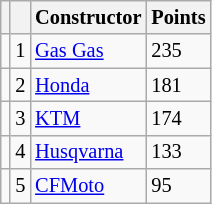<table class="wikitable" style="font-size: 85%;">
<tr>
<th></th>
<th></th>
<th>Constructor</th>
<th>Points</th>
</tr>
<tr>
<td></td>
<td align=center>1</td>
<td> <a href='#'>Gas Gas</a></td>
<td align=left>235</td>
</tr>
<tr>
<td></td>
<td align=center>2</td>
<td> <a href='#'>Honda</a></td>
<td align=left>181</td>
</tr>
<tr>
<td></td>
<td align=center>3</td>
<td> <a href='#'>KTM</a></td>
<td align=left>174</td>
</tr>
<tr>
<td></td>
<td align=center>4</td>
<td> <a href='#'>Husqvarna</a></td>
<td align=left>133</td>
</tr>
<tr>
<td></td>
<td align=center>5</td>
<td> <a href='#'>CFMoto</a></td>
<td align=left>95</td>
</tr>
</table>
